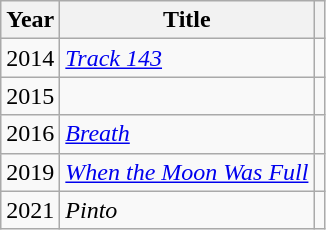<table class="wikitable sortable">
<tr>
<th>Year</th>
<th>Title</th>
<th></th>
</tr>
<tr>
<td>2014</td>
<td><em><a href='#'>Track 143</a></em></td>
<td></td>
</tr>
<tr>
<td>2015</td>
<td><em></em></td>
<td></td>
</tr>
<tr>
<td>2016</td>
<td><em><a href='#'>Breath</a></em></td>
<td></td>
</tr>
<tr>
<td>2019</td>
<td><em><a href='#'>When the Moon Was Full</a></em></td>
<td></td>
</tr>
<tr>
<td>2021</td>
<td><em>Pinto</em></td>
<td></td>
</tr>
</table>
